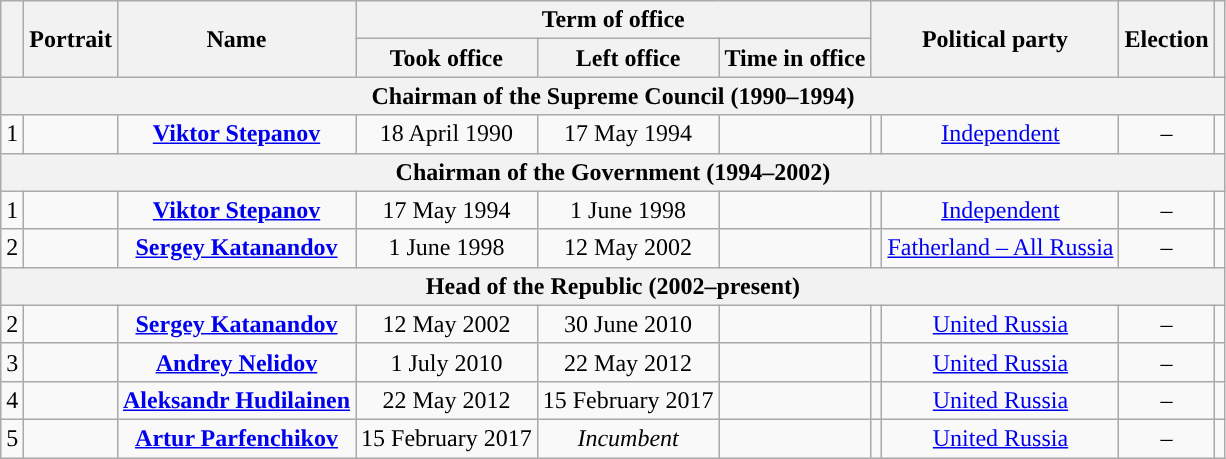<table class="wikitable" style="text-align:center">
<tr>
<th rowspan=2></th>
<th rowspan=2>Portrait</th>
<th rowspan=2>Name<br></th>
<th colspan=3>Term of office</th>
<th colspan=2 rowspan=2>Political party</th>
<th rowspan=2>Election</th>
<th rowspan=2></th>
</tr>
<tr>
<th>Took office</th>
<th>Left office</th>
<th>Time in office</th>
</tr>
<tr>
<th colspan=10>Chairman of the Supreme Council (1990–1994)</th>
</tr>
<tr>
<td>1</td>
<td></td>
<td><strong><a href='#'>Viktor Stepanov</a></strong><br></td>
<td>18 April 1990</td>
<td>17 May 1994</td>
<td></td>
<td style="background: "></td>
<td><a href='#'>Independent</a></td>
<td>–</td>
<td></td>
</tr>
<tr>
<th colspan=10>Chairman of the Government (1994–2002)</th>
</tr>
<tr>
<td>1</td>
<td></td>
<td><strong><a href='#'>Viktor Stepanov</a></strong><br></td>
<td>17 May 1994</td>
<td>1 June 1998</td>
<td></td>
<td style="background: "></td>
<td><a href='#'>Independent</a></td>
<td>–</td>
<td></td>
</tr>
<tr>
<td>2</td>
<td></td>
<td><strong><a href='#'>Sergey Katanandov</a></strong><br></td>
<td>1 June 1998</td>
<td>12 May 2002</td>
<td></td>
<td style="background: "></td>
<td><a href='#'>Fatherland – All Russia</a></td>
<td>–</td>
<td></td>
</tr>
<tr>
<th colspan=10>Head of the Republic (2002–present)</th>
</tr>
<tr>
<td>2</td>
<td></td>
<td><strong><a href='#'>Sergey Katanandov</a></strong><br></td>
<td>12 May 2002</td>
<td>30 June 2010</td>
<td></td>
<td style="background: "></td>
<td><a href='#'>United Russia</a></td>
<td>–</td>
<td></td>
</tr>
<tr>
<td>3</td>
<td></td>
<td><strong><a href='#'>Andrey Nelidov</a></strong><br></td>
<td>1 July 2010</td>
<td>22 May 2012</td>
<td></td>
<td style="background: "></td>
<td><a href='#'>United Russia</a></td>
<td>–</td>
<td></td>
</tr>
<tr>
<td>4</td>
<td></td>
<td><strong><a href='#'>Aleksandr Hudilainen</a></strong><br></td>
<td>22 May 2012</td>
<td>15 February 2017</td>
<td></td>
<td style="background: "></td>
<td><a href='#'>United Russia</a></td>
<td>–</td>
<td></td>
</tr>
<tr>
<td>5</td>
<td></td>
<td><strong><a href='#'>Artur Parfenchikov</a></strong><br></td>
<td>15 February 2017</td>
<td><em>Incumbent</em></td>
<td></td>
<td style="background: "></td>
<td><a href='#'>United Russia</a></td>
<td>–</td>
<td></td>
</tr>
</table>
